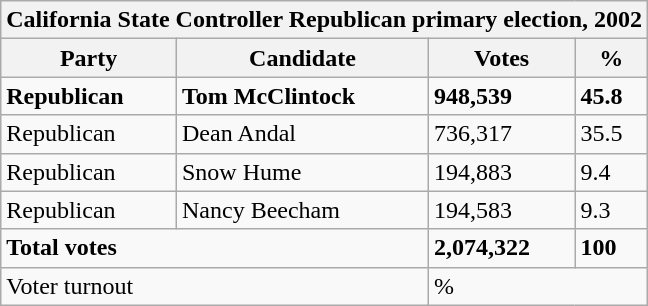<table class="wikitable">
<tr>
<th colspan="4">California State Controller Republican primary election, 2002</th>
</tr>
<tr>
<th>Party</th>
<th>Candidate</th>
<th>Votes</th>
<th>%</th>
</tr>
<tr>
<td><strong>Republican</strong></td>
<td><strong>Tom McClintock</strong></td>
<td><strong>948,539</strong></td>
<td><strong>45.8</strong></td>
</tr>
<tr>
<td>Republican</td>
<td>Dean Andal</td>
<td>736,317</td>
<td>35.5</td>
</tr>
<tr>
<td>Republican</td>
<td>Snow Hume</td>
<td>194,883</td>
<td>9.4</td>
</tr>
<tr>
<td>Republican</td>
<td>Nancy Beecham</td>
<td>194,583</td>
<td>9.3</td>
</tr>
<tr>
<td colspan="2"><strong>Total votes</strong></td>
<td><strong>2,074,322</strong></td>
<td><strong>100</strong></td>
</tr>
<tr>
<td colspan="2">Voter turnout</td>
<td colspan="2">%</td>
</tr>
</table>
